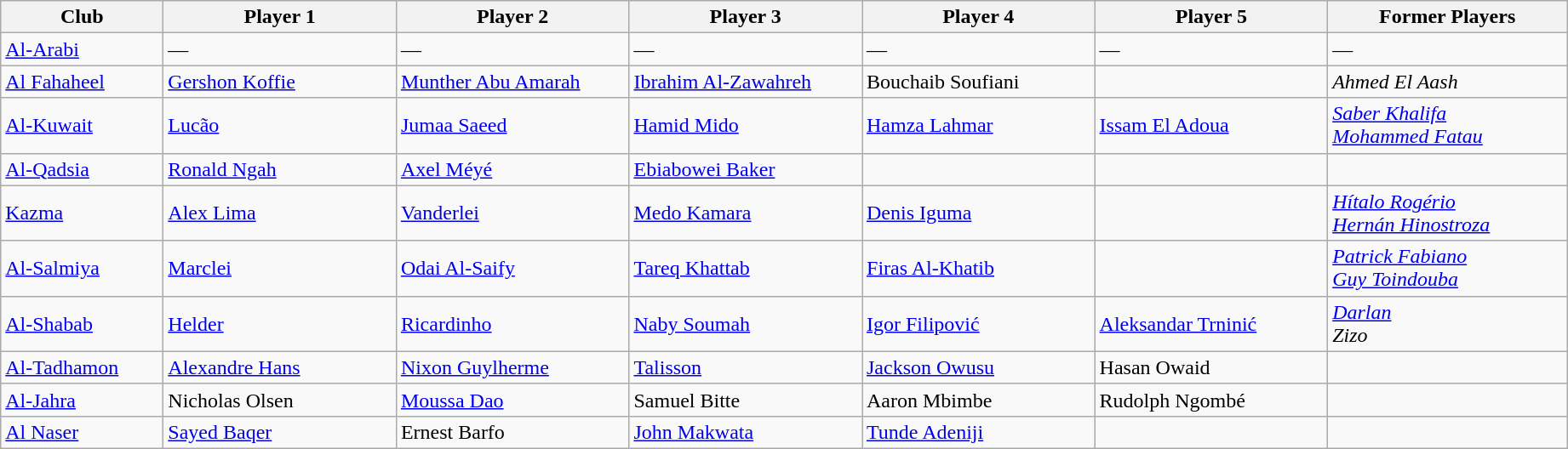<table class="wikitable sortable" border="1">
<tr>
<th width="120">Club</th>
<th width="175">Player 1</th>
<th width="175">Player 2</th>
<th width="175">Player 3</th>
<th width="175">Player 4</th>
<th width="175">Player 5</th>
<th width="180">Former Players </th>
</tr>
<tr>
<td><a href='#'>Al-Arabi</a></td>
<td>—</td>
<td>—</td>
<td>—</td>
<td>—</td>
<td>—</td>
<td>—</td>
</tr>
<tr>
<td><a href='#'>Al Fahaheel</a></td>
<td> <a href='#'>Gershon Koffie</a></td>
<td> <a href='#'>Munther Abu Amarah</a></td>
<td> <a href='#'>Ibrahim Al-Zawahreh</a></td>
<td> Bouchaib Soufiani</td>
<td></td>
<td> <em>Ahmed El Aash</em></td>
</tr>
<tr>
<td><a href='#'>Al-Kuwait</a></td>
<td> <a href='#'>Lucão</a></td>
<td> <a href='#'>Jumaa Saeed</a></td>
<td> <a href='#'>Hamid Mido</a></td>
<td> <a href='#'>Hamza Lahmar</a></td>
<td> <a href='#'>Issam El Adoua</a></td>
<td> <em><a href='#'>Saber Khalifa</a></em><br> <em><a href='#'>Mohammed Fatau</a></em></td>
</tr>
<tr>
<td><a href='#'>Al-Qadsia</a></td>
<td> <a href='#'>Ronald Ngah</a></td>
<td> <a href='#'>Axel Méyé</a></td>
<td> <a href='#'>Ebiabowei Baker</a></td>
<td></td>
<td></td>
<td></td>
</tr>
<tr>
<td><a href='#'>Kazma</a></td>
<td> <a href='#'>Alex Lima</a></td>
<td> <a href='#'>Vanderlei</a></td>
<td> <a href='#'>Medo Kamara</a></td>
<td> <a href='#'>Denis Iguma</a></td>
<td></td>
<td> <em><a href='#'>Hítalo Rogério</a></em><br> <em><a href='#'>Hernán Hinostroza</a></em></td>
</tr>
<tr>
<td><a href='#'>Al-Salmiya</a></td>
<td> <a href='#'>Marclei</a></td>
<td> <a href='#'>Odai Al-Saify</a></td>
<td> <a href='#'>Tareq Khattab</a></td>
<td> <a href='#'>Firas Al-Khatib</a></td>
<td></td>
<td> <em><a href='#'>Patrick Fabiano</a></em><br> <em><a href='#'>Guy Toindouba</a></em></td>
</tr>
<tr>
<td><a href='#'>Al-Shabab</a></td>
<td> <a href='#'>Helder</a></td>
<td> <a href='#'>Ricardinho</a></td>
<td> <a href='#'>Naby Soumah</a></td>
<td> <a href='#'>Igor Filipović</a></td>
<td> <a href='#'>Aleksandar Trninić</a></td>
<td> <em><a href='#'>Darlan</a></em><br> <em>Zizo</em></td>
</tr>
<tr>
<td><a href='#'>Al-Tadhamon</a></td>
<td> <a href='#'>Alexandre Hans</a></td>
<td> <a href='#'>Nixon Guylherme</a></td>
<td> <a href='#'>Talisson</a></td>
<td> <a href='#'>Jackson Owusu</a></td>
<td> Hasan Owaid</td>
<td></td>
</tr>
<tr>
<td><a href='#'>Al-Jahra</a></td>
<td> Nicholas Olsen</td>
<td> <a href='#'>Moussa Dao</a></td>
<td> Samuel Bitte</td>
<td> Aaron Mbimbe</td>
<td> Rudolph Ngombé</td>
<td></td>
</tr>
<tr>
<td><a href='#'>Al Naser</a></td>
<td> <a href='#'>Sayed Baqer</a></td>
<td> Ernest Barfo</td>
<td> <a href='#'>John Makwata</a></td>
<td> <a href='#'>Tunde Adeniji</a></td>
<td></td>
<td></td>
</tr>
</table>
